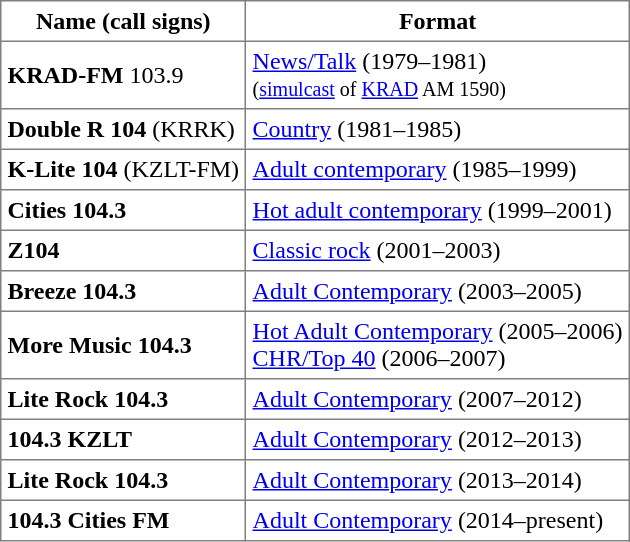<table class="toccolours" border="1" cellpadding="4" cellspacing="0" style="border-collapse: collapse; float:left; margin-right: 1em; margin-bottom: 1em">
<tr>
<th>Name (call signs)</th>
<th>Format</th>
</tr>
<tr>
<td><strong>KRAD-FM</strong> 103.9</td>
<td><a href='#'>News/Talk</a> (1979–1981)<br><small>(<a href='#'>simulcast</a> of <a href='#'>KRAD</a> AM 1590)</small></td>
</tr>
<tr>
<td><strong>Double R 104</strong> (KRRK)</td>
<td><a href='#'>Country</a> (1981–1985)</td>
</tr>
<tr>
<td><strong>K-Lite 104</strong> (KZLT-FM)</td>
<td><a href='#'>Adult contemporary</a> (1985–1999)</td>
</tr>
<tr>
<td><strong>Cities 104.3</strong></td>
<td><a href='#'>Hot adult contemporary</a> (1999–2001)</td>
</tr>
<tr>
<td><strong>Z104</strong></td>
<td><a href='#'>Classic rock</a> (2001–2003)</td>
</tr>
<tr>
<td><strong>Breeze 104.3</strong></td>
<td><a href='#'>Adult Contemporary</a> (2003–2005)</td>
</tr>
<tr>
<td><strong>More Music 104.3</strong></td>
<td><a href='#'>Hot Adult Contemporary</a> (2005–2006)<br><a href='#'>CHR/Top 40</a> (2006–2007)</td>
</tr>
<tr>
<td><strong>Lite Rock 104.3</strong></td>
<td><a href='#'>Adult Contemporary</a> (2007–2012)</td>
</tr>
<tr>
<td><strong>104.3 KZLT</strong></td>
<td><a href='#'>Adult Contemporary</a> (2012–2013)</td>
</tr>
<tr>
<td><strong>Lite Rock 104.3</strong></td>
<td><a href='#'>Adult Contemporary</a> (2013–2014)</td>
</tr>
<tr>
<td><strong>104.3 Cities FM</strong></td>
<td><a href='#'>Adult Contemporary</a> (2014–present)</td>
</tr>
</table>
